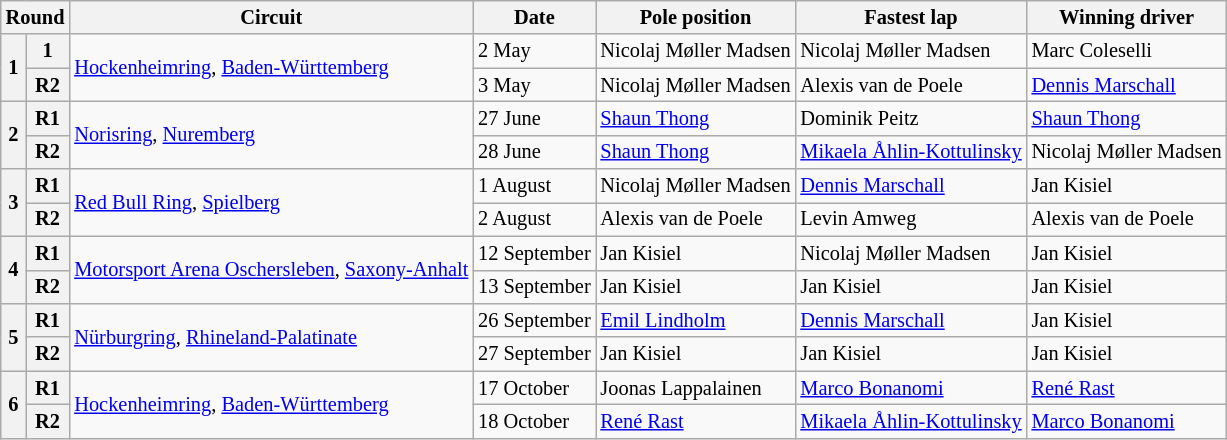<table class="wikitable" border="1" style="font-size: 85%;">
<tr>
<th colspan=2>Round</th>
<th>Circuit</th>
<th>Date</th>
<th>Pole position</th>
<th>Fastest lap</th>
<th>Winning driver</th>
</tr>
<tr>
<th rowspan=2>1</th>
<th>1</th>
<td rowspan=2> <a href='#'>Hockenheimring</a>, <a href='#'>Baden-Württemberg</a></td>
<td>2 May</td>
<td> Nicolaj Møller Madsen</td>
<td> Nicolaj Møller Madsen</td>
<td> Marc Coleselli</td>
</tr>
<tr>
<th>R2</th>
<td>3 May</td>
<td> Nicolaj Møller Madsen</td>
<td> Alexis van de Poele</td>
<td> <a href='#'>Dennis Marschall</a></td>
</tr>
<tr>
<th rowspan=2>2</th>
<th>R1</th>
<td rowspan=2> <a href='#'>Norisring</a>, <a href='#'>Nuremberg</a></td>
<td>27 June</td>
<td> <a href='#'>Shaun Thong</a></td>
<td> Dominik Peitz</td>
<td> <a href='#'>Shaun Thong</a></td>
</tr>
<tr>
<th>R2</th>
<td>28 June</td>
<td> <a href='#'>Shaun Thong</a></td>
<td> <a href='#'>Mikaela Åhlin-Kottulinsky</a></td>
<td> Nicolaj Møller Madsen</td>
</tr>
<tr>
<th rowspan=2>3</th>
<th>R1</th>
<td rowspan=2> <a href='#'>Red Bull Ring</a>, <a href='#'>Spielberg</a></td>
<td>1 August</td>
<td> Nicolaj Møller Madsen</td>
<td> <a href='#'>Dennis Marschall</a></td>
<td> Jan Kisiel</td>
</tr>
<tr>
<th>R2</th>
<td>2 August</td>
<td> Alexis van de Poele</td>
<td> Levin Amweg</td>
<td> Alexis van de Poele</td>
</tr>
<tr>
<th rowspan=2>4</th>
<th>R1</th>
<td rowspan=2> <a href='#'>Motorsport Arena Oschersleben</a>, <a href='#'>Saxony-Anhalt</a></td>
<td>12 September</td>
<td> Jan Kisiel</td>
<td> Nicolaj Møller Madsen</td>
<td> Jan Kisiel</td>
</tr>
<tr>
<th>R2</th>
<td>13 September</td>
<td> Jan Kisiel</td>
<td> Jan Kisiel</td>
<td> Jan Kisiel</td>
</tr>
<tr>
<th rowspan=2>5</th>
<th>R1</th>
<td rowspan=2>  <a href='#'>Nürburgring</a>, <a href='#'>Rhineland-Palatinate</a></td>
<td>26 September</td>
<td> <a href='#'>Emil Lindholm</a></td>
<td> <a href='#'>Dennis Marschall</a></td>
<td> Jan Kisiel</td>
</tr>
<tr>
<th>R2</th>
<td>27 September</td>
<td> Jan Kisiel</td>
<td> Jan Kisiel</td>
<td> Jan Kisiel</td>
</tr>
<tr>
<th rowspan=2>6</th>
<th>R1</th>
<td rowspan=2> <a href='#'>Hockenheimring</a>, <a href='#'>Baden-Württemberg</a></td>
<td>17 October</td>
<td> Joonas Lappalainen</td>
<td> <a href='#'>Marco Bonanomi</a></td>
<td> <a href='#'>René Rast</a></td>
</tr>
<tr>
<th>R2</th>
<td>18 October</td>
<td> <a href='#'>René Rast</a></td>
<td> <a href='#'>Mikaela Åhlin-Kottulinsky</a></td>
<td> <a href='#'>Marco Bonanomi</a></td>
</tr>
</table>
